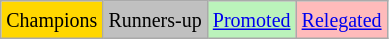<table class="wikitable">
<tr>
<td bgcolor=gold><small>Champions</small></td>
<td bgcolor=silver><small>Runners-up</small></td>
<td bgcolor=#bbf3bb><small><a href='#'>Promoted</a></small></td>
<td bgcolor=#ffbbbb><small><a href='#'>Relegated</a></small></td>
</tr>
</table>
